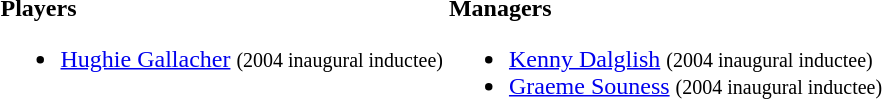<table>
<tr style="vertical-align:top;">
<td><br><strong>Players</strong><ul><li> <a href='#'>Hughie Gallacher</a> <small>(2004 inaugural inductee)</small></li></ul></td>
<td><br><strong>Managers</strong><ul><li> <a href='#'>Kenny Dalglish</a> <small>(2004 inaugural inductee)</small></li><li> <a href='#'>Graeme Souness</a> <small>(2004 inaugural inductee)</small></li></ul></td>
<td></td>
</tr>
</table>
